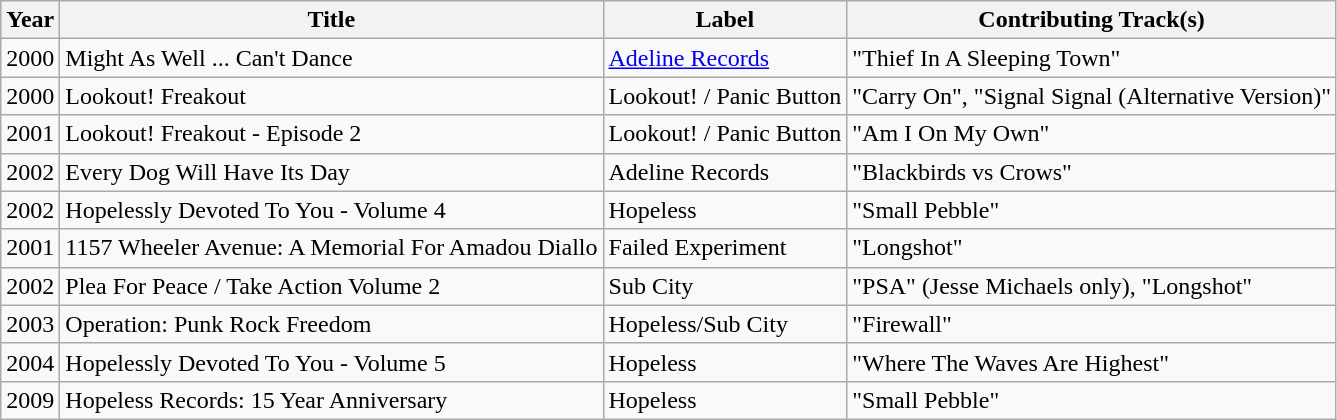<table class="wikitable">
<tr>
<th>Year</th>
<th>Title</th>
<th>Label</th>
<th>Contributing Track(s)</th>
</tr>
<tr>
<td>2000</td>
<td>Might As Well ... Can't Dance</td>
<td><a href='#'>Adeline Records</a></td>
<td>"Thief In A Sleeping Town"</td>
</tr>
<tr>
<td>2000</td>
<td>Lookout! Freakout</td>
<td>Lookout! / Panic Button</td>
<td>"Carry On", "Signal Signal (Alternative Version)"</td>
</tr>
<tr>
<td>2001</td>
<td>Lookout! Freakout - Episode 2</td>
<td>Lookout! / Panic Button</td>
<td>"Am I On My Own"</td>
</tr>
<tr>
<td>2002</td>
<td>Every Dog Will Have Its Day</td>
<td>Adeline Records</td>
<td>"Blackbirds vs Crows"</td>
</tr>
<tr>
<td>2002</td>
<td>Hopelessly Devoted To You - Volume 4</td>
<td>Hopeless</td>
<td>"Small Pebble"</td>
</tr>
<tr>
<td>2001</td>
<td>1157 Wheeler Avenue: A Memorial For Amadou Diallo</td>
<td>Failed Experiment</td>
<td>"Longshot"</td>
</tr>
<tr>
<td>2002</td>
<td>Plea For Peace / Take Action Volume 2</td>
<td>Sub City</td>
<td>"PSA" (Jesse Michaels only), "Longshot"</td>
</tr>
<tr>
<td>2003</td>
<td>Operation: Punk Rock Freedom</td>
<td>Hopeless/Sub City</td>
<td>"Firewall"</td>
</tr>
<tr>
<td>2004</td>
<td>Hopelessly Devoted To You - Volume 5</td>
<td>Hopeless</td>
<td>"Where The Waves Are Highest"</td>
</tr>
<tr>
<td>2009</td>
<td>Hopeless Records: 15 Year Anniversary</td>
<td>Hopeless</td>
<td>"Small Pebble"</td>
</tr>
</table>
